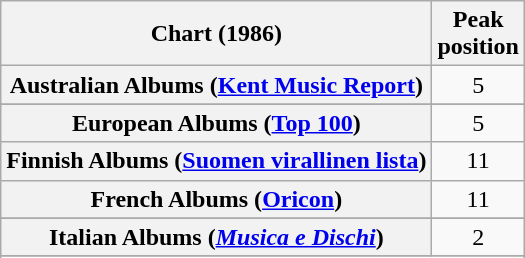<table class="wikitable plainrowheaders sortable" style="text-align:center;">
<tr>
<th>Chart (1986)</th>
<th>Peak<br>position</th>
</tr>
<tr>
<th scope="row">Australian Albums (<a href='#'>Kent Music Report</a>)</th>
<td>5</td>
</tr>
<tr>
</tr>
<tr>
</tr>
<tr>
<th scope="row">European Albums (<a href='#'>Top 100</a>)</th>
<td>5</td>
</tr>
<tr>
<th scope="row">Finnish Albums (<a href='#'>Suomen virallinen lista</a>)</th>
<td>11</td>
</tr>
<tr>
<th scope="row">French Albums (<a href='#'>Oricon</a>)</th>
<td>11</td>
</tr>
<tr>
</tr>
<tr>
<th scope="row">Italian Albums (<em><a href='#'>Musica e Dischi</a></em>)</th>
<td>2</td>
</tr>
<tr>
</tr>
<tr>
</tr>
<tr>
</tr>
<tr>
</tr>
<tr>
</tr>
</table>
